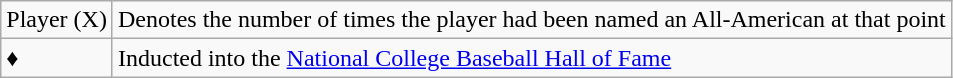<table class="wikitable">
<tr>
<td>Player (X)</td>
<td>Denotes the number of times the player had been named an All-American at that point</td>
</tr>
<tr>
<td>♦</td>
<td>Inducted into the <a href='#'>National College Baseball Hall of Fame</a></td>
</tr>
</table>
